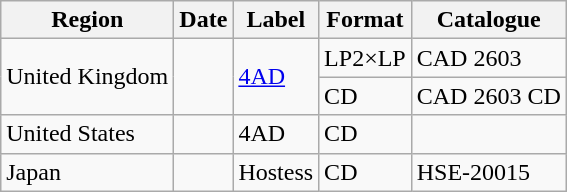<table class="wikitable">
<tr>
<th>Region</th>
<th>Date</th>
<th>Label</th>
<th>Format</th>
<th>Catalogue</th>
</tr>
<tr>
<td rowspan=2>United Kingdom</td>
<td rowspan=2></td>
<td rowspan=2><a href='#'>4AD</a></td>
<td><span>LP</span>2×LP</td>
<td>CAD 2603</td>
</tr>
<tr>
<td>CD</td>
<td>CAD 2603 CD</td>
</tr>
<tr>
<td>United States</td>
<td></td>
<td>4AD</td>
<td>CD</td>
<td></td>
</tr>
<tr>
<td>Japan</td>
<td></td>
<td>Hostess</td>
<td>CD</td>
<td>HSE-20015</td>
</tr>
</table>
